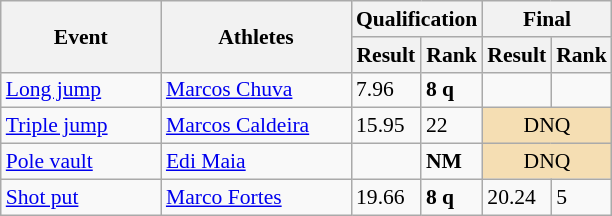<table class="wikitable" border="1" style="font-size:90%">
<tr>
<th rowspan="2" width=100>Event</th>
<th rowspan="2" width=120>Athletes</th>
<th colspan="2">Qualification</th>
<th colspan="2">Final</th>
</tr>
<tr>
<th>Result</th>
<th>Rank</th>
<th>Result</th>
<th>Rank</th>
</tr>
<tr>
<td><a href='#'>Long jump</a></td>
<td><a href='#'>Marcos Chuva</a></td>
<td>7.96</td>
<td><strong>8 q</strong></td>
<td></td>
<td></td>
</tr>
<tr>
<td><a href='#'>Triple jump</a></td>
<td><a href='#'>Marcos Caldeira</a></td>
<td>15.95</td>
<td>22</td>
<td colspan="2" align=center bgcolor="wheat">DNQ</td>
</tr>
<tr>
<td><a href='#'>Pole vault</a></td>
<td><a href='#'>Edi Maia</a></td>
<td></td>
<td><strong>NM</strong></td>
<td colspan="2" align=center bgcolor="wheat">DNQ</td>
</tr>
<tr>
<td><a href='#'>Shot put</a></td>
<td><a href='#'>Marco Fortes</a></td>
<td>19.66</td>
<td><strong>8 q</strong></td>
<td>20.24</td>
<td>5</td>
</tr>
</table>
